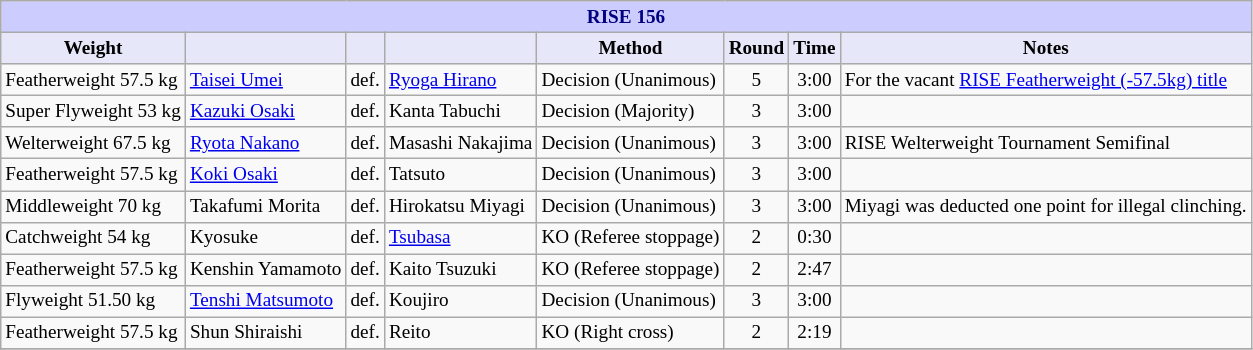<table class="wikitable" style="font-size: 80%;">
<tr>
<th colspan="8" style="background-color: #ccf; color: #000080; text-align: center;"><strong>RISE 156</strong></th>
</tr>
<tr>
<th colspan="1" style="background-color: #E6E8FA; color: #000000; text-align: center;">Weight</th>
<th colspan="1" style="background-color: #E6E8FA; color: #000000; text-align: center;"></th>
<th colspan="1" style="background-color: #E6E8FA; color: #000000; text-align: center;"></th>
<th colspan="1" style="background-color: #E6E8FA; color: #000000; text-align: center;"></th>
<th colspan="1" style="background-color: #E6E8FA; color: #000000; text-align: center;">Method</th>
<th colspan="1" style="background-color: #E6E8FA; color: #000000; text-align: center;">Round</th>
<th colspan="1" style="background-color: #E6E8FA; color: #000000; text-align: center;">Time</th>
<th colspan="1" style="background-color: #E6E8FA; color: #000000; text-align: center;">Notes</th>
</tr>
<tr>
<td>Featherweight 57.5 kg</td>
<td> <a href='#'>Taisei Umei</a></td>
<td align=center>def.</td>
<td> <a href='#'>Ryoga Hirano</a></td>
<td>Decision (Unanimous)</td>
<td align=center>5</td>
<td align=center>3:00</td>
<td>For the vacant <a href='#'>RISE Featherweight (-57.5kg) title</a></td>
</tr>
<tr>
<td>Super Flyweight 53 kg</td>
<td> <a href='#'>Kazuki Osaki</a></td>
<td align=center>def.</td>
<td> Kanta Tabuchi</td>
<td>Decision (Majority)</td>
<td align=center>3</td>
<td align=center>3:00</td>
<td></td>
</tr>
<tr>
<td>Welterweight 67.5 kg</td>
<td> <a href='#'>Ryota Nakano</a></td>
<td align=center>def.</td>
<td> Masashi Nakajima</td>
<td>Decision (Unanimous)</td>
<td align=center>3</td>
<td align=center>3:00</td>
<td>RISE Welterweight Tournament Semifinal</td>
</tr>
<tr>
<td>Featherweight 57.5 kg</td>
<td> <a href='#'>Koki Osaki</a></td>
<td align=center>def.</td>
<td> Tatsuto</td>
<td>Decision (Unanimous)</td>
<td align=center>3</td>
<td align=center>3:00</td>
<td></td>
</tr>
<tr>
<td>Middleweight 70 kg</td>
<td> Takafumi Morita</td>
<td align=center>def.</td>
<td> Hirokatsu Miyagi</td>
<td>Decision (Unanimous)</td>
<td align=center>3</td>
<td align=center>3:00</td>
<td>Miyagi was deducted one point for illegal clinching.</td>
</tr>
<tr>
<td>Catchweight 54 kg</td>
<td> Kyosuke</td>
<td align=center>def.</td>
<td> <a href='#'>Tsubasa</a></td>
<td>KO (Referee stoppage)</td>
<td align=center>2</td>
<td align=center>0:30</td>
<td></td>
</tr>
<tr>
<td>Featherweight 57.5 kg</td>
<td> Kenshin Yamamoto</td>
<td align=center>def.</td>
<td> Kaito Tsuzuki</td>
<td>KO (Referee stoppage)</td>
<td align=center>2</td>
<td align=center>2:47</td>
<td></td>
</tr>
<tr>
<td>Flyweight 51.50 kg</td>
<td> <a href='#'>Tenshi Matsumoto</a></td>
<td align=center>def.</td>
<td> Koujiro</td>
<td>Decision (Unanimous)</td>
<td align=center>3</td>
<td align=center>3:00</td>
<td></td>
</tr>
<tr>
<td>Featherweight 57.5 kg</td>
<td> Shun Shiraishi</td>
<td align=center>def.</td>
<td> Reito</td>
<td>KO (Right cross)</td>
<td align=center>2</td>
<td align=center>2:19</td>
<td></td>
</tr>
<tr>
</tr>
</table>
